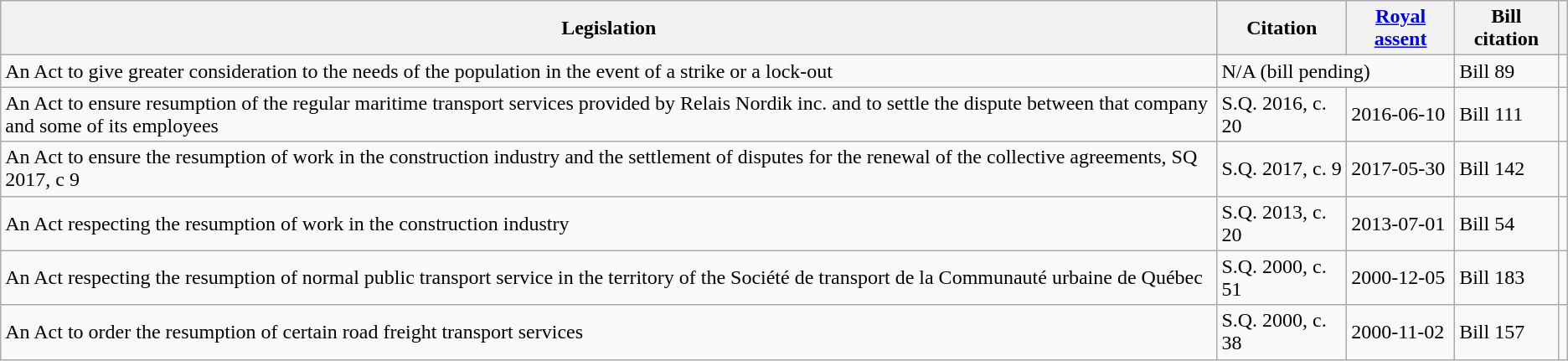<table class="wikitable sortable">
<tr>
<th>Legislation</th>
<th>Citation</th>
<th><a href='#'>Royal assent</a></th>
<th>Bill citation</th>
<th></th>
</tr>
<tr>
<td>An Act to give greater consideration to the needs of the population in the event of a strike or a lock-out</td>
<td colspan="2">N/A (bill pending)</td>
<td>Bill 89</td>
<td></td>
</tr>
<tr>
<td>An Act to ensure resumption of the regular maritime transport services provided by Relais Nordik inc. and to settle the dispute between that company and some of its employees</td>
<td>S.Q. 2016, c. 20</td>
<td>2016-06-10</td>
<td>Bill 111</td>
<td></td>
</tr>
<tr>
<td>An Act to ensure the resumption of work in the construction industry and the settlement of disputes for the renewal of the collective agreements, SQ 2017, c 9</td>
<td>S.Q. 2017, c. 9</td>
<td>2017-05-30</td>
<td>Bill 142</td>
<td></td>
</tr>
<tr>
<td>An Act respecting the resumption of work in the construction industry</td>
<td>S.Q. 2013, c. 20</td>
<td>2013-07-01</td>
<td>Bill 54</td>
<td></td>
</tr>
<tr>
<td>An Act respecting the resumption of normal public transport service in the territory of the Société de transport de la Communauté urbaine de Québec</td>
<td>S.Q. 2000, c. 51</td>
<td>2000-12-05</td>
<td>Bill 183</td>
<td></td>
</tr>
<tr>
<td>An Act to order the resumption of certain road freight transport services</td>
<td>S.Q. 2000, c. 38</td>
<td>2000-11-02</td>
<td>Bill 157</td>
<td></td>
</tr>
</table>
